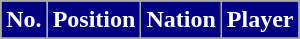<table class="wikitable sortable">
<tr>
<th style="background:navy; color:white;" scope=col>No.</th>
<th style="background:navy; color:white;" scope=col>Position</th>
<th style="background:navy; color:white;" scope=col>Nation</th>
<th style="background:navy; color:white;" scope=col>Player</th>
</tr>
<tr>
</tr>
</table>
